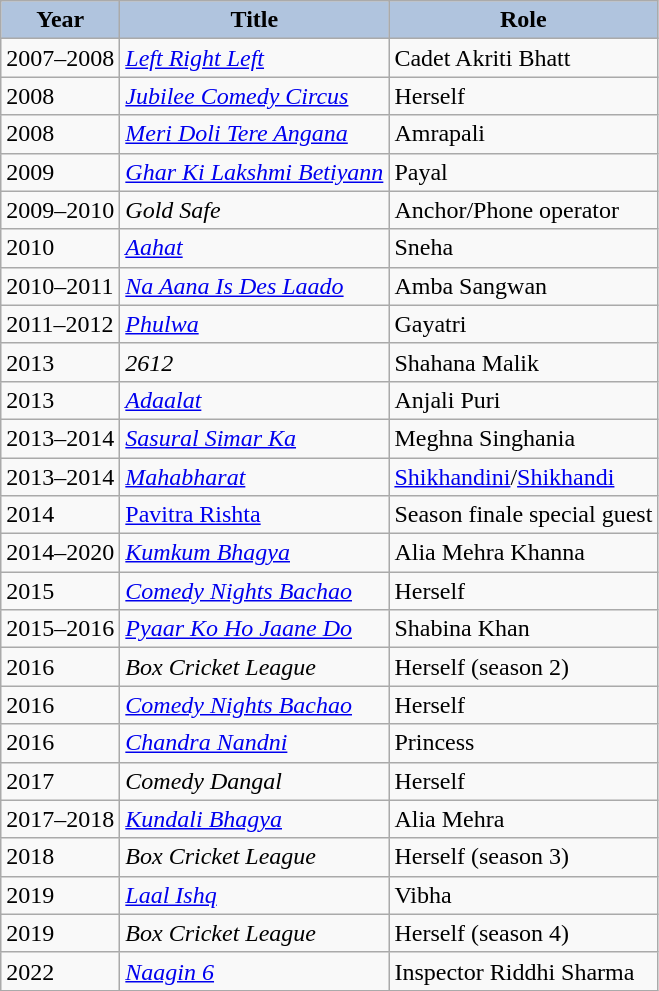<table class="wikitable sortable plainrowheaders">
<tr>
<th style="background:#B0C4DE;" scope="col">Year</th>
<th style="background:#B0C4DE;" scope="col">Title</th>
<th style="background:#B0C4DE;" scope="col">Role</th>
</tr>
<tr>
<td>2007–2008</td>
<td><em><a href='#'>Left Right Left</a></em></td>
<td>Cadet Akriti Bhatt</td>
</tr>
<tr>
<td>2008</td>
<td><em><a href='#'>Jubilee Comedy Circus</a></em></td>
<td>Herself</td>
</tr>
<tr>
<td>2008</td>
<td><em><a href='#'>Meri Doli Tere Angana</a></em></td>
<td>Amrapali</td>
</tr>
<tr>
<td>2009</td>
<td><em><a href='#'>Ghar Ki Lakshmi Betiyann</a></em></td>
<td>Payal</td>
</tr>
<tr>
<td>2009–2010</td>
<td><em>Gold Safe</em></td>
<td>Anchor/Phone operator</td>
</tr>
<tr>
<td>2010</td>
<td><em><a href='#'>Aahat</a></em></td>
<td>Sneha</td>
</tr>
<tr>
<td>2010–2011</td>
<td><em><a href='#'>Na Aana Is Des Laado</a></em></td>
<td>Amba Sangwan</td>
</tr>
<tr>
<td>2011–2012</td>
<td><em><a href='#'>Phulwa</a></em></td>
<td>Gayatri</td>
</tr>
<tr>
<td>2013</td>
<td><em>2612</em></td>
<td>Shahana Malik</td>
</tr>
<tr>
<td>2013</td>
<td><em><a href='#'>Adaalat</a></em></td>
<td>Anjali Puri</td>
</tr>
<tr>
<td>2013–2014</td>
<td><em><a href='#'>Sasural Simar Ka</a></em></td>
<td>Meghna Singhania</td>
</tr>
<tr>
<td>2013–2014</td>
<td><em><a href='#'>Mahabharat</a></em></td>
<td><a href='#'>Shikhandini</a>/<a href='#'>Shikhandi</a></td>
</tr>
<tr>
<td>2014</td>
<td><a href='#'>Pavitra Rishta</a></td>
<td>Season finale special guest</td>
</tr>
<tr>
<td>2014–2020</td>
<td><em><a href='#'>Kumkum Bhagya</a></em></td>
<td>Alia Mehra Khanna</td>
</tr>
<tr>
<td>2015</td>
<td><em><a href='#'>Comedy Nights Bachao</a></em></td>
<td>Herself</td>
</tr>
<tr>
<td>2015–2016</td>
<td><em><a href='#'>Pyaar Ko Ho Jaane Do</a></em></td>
<td>Shabina Khan</td>
</tr>
<tr>
<td>2016</td>
<td><em>Box Cricket League</em></td>
<td>Herself (season 2)</td>
</tr>
<tr>
<td>2016</td>
<td><em><a href='#'>Comedy Nights Bachao</a></em></td>
<td>Herself</td>
</tr>
<tr>
<td>2016</td>
<td><em><a href='#'>Chandra Nandni</a></em></td>
<td>Princess</td>
</tr>
<tr>
<td>2017</td>
<td><em>Comedy Dangal</em></td>
<td>Herself</td>
</tr>
<tr>
<td>2017–2018</td>
<td><em><a href='#'>Kundali Bhagya</a></em></td>
<td>Alia Mehra</td>
</tr>
<tr>
<td>2018</td>
<td><em>Box Cricket League</em></td>
<td>Herself (season 3)</td>
</tr>
<tr>
<td>2019</td>
<td><em><a href='#'>Laal Ishq</a></em></td>
<td>Vibha</td>
</tr>
<tr>
<td>2019</td>
<td><em>Box Cricket League</em></td>
<td>Herself (season 4)</td>
</tr>
<tr>
<td>2022</td>
<td><em><a href='#'>Naagin 6</a></em></td>
<td>Inspector Riddhi Sharma</td>
</tr>
</table>
